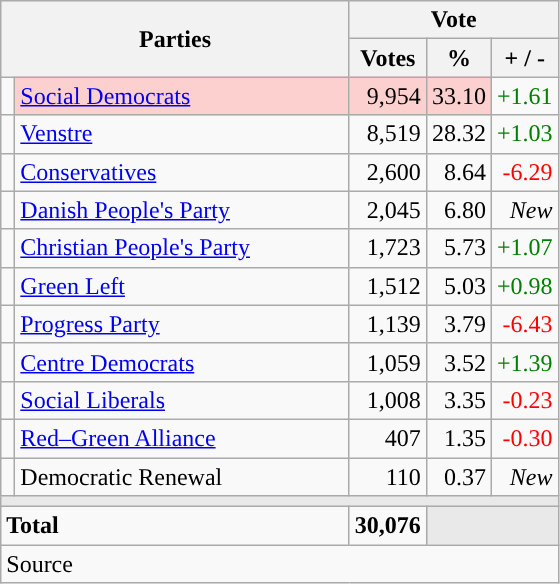<table class="wikitable" style="text-align:right;">
<tr>
<th style="text-align:centre;" rowspan="2" colspan="2" width="225">Parties</th>
<th colspan="3">Vote</th>
</tr>
<tr>
<th width="15">Votes</th>
<th width="15">%</th>
<th width="15">+ / -</th>
</tr>
<tr>
<td width="2" style="color:inherit;background:"></td>
<td bgcolor=#fbd0ce  align="left"><a href='#'>Social Democrats</a></td>
<td bgcolor=#fbd0ce>9,954</td>
<td bgcolor=#fbd0ce>33.10</td>
<td style=color:green;>+1.61</td>
</tr>
<tr>
<td width="2" style="color:inherit;background:"></td>
<td align="left"><a href='#'>Venstre</a></td>
<td>8,519</td>
<td>28.32</td>
<td style=color:green;>+1.03</td>
</tr>
<tr>
<td width="2" style="color:inherit;background:"></td>
<td align="left"><a href='#'>Conservatives</a></td>
<td>2,600</td>
<td>8.64</td>
<td style=color:red;>-6.29</td>
</tr>
<tr>
<td width="2" style="color:inherit;background:"></td>
<td align="left"><a href='#'>Danish People's Party</a></td>
<td>2,045</td>
<td>6.80</td>
<td><em>New</em></td>
</tr>
<tr>
<td width="2" style="color:inherit;background:"></td>
<td align="left"><a href='#'>Christian People's Party</a></td>
<td>1,723</td>
<td>5.73</td>
<td style=color:green;>+1.07</td>
</tr>
<tr>
<td width="2" style="color:inherit;background:"></td>
<td align="left"><a href='#'>Green Left</a></td>
<td>1,512</td>
<td>5.03</td>
<td style=color:green;>+0.98</td>
</tr>
<tr>
<td width="2" style="color:inherit;background:"></td>
<td align="left"><a href='#'>Progress Party</a></td>
<td>1,139</td>
<td>3.79</td>
<td style=color:red;>-6.43</td>
</tr>
<tr>
<td width="2" style="color:inherit;background:"></td>
<td align="left"><a href='#'>Centre Democrats</a></td>
<td>1,059</td>
<td>3.52</td>
<td style=color:green;>+1.39</td>
</tr>
<tr>
<td width="2" style="color:inherit;background:"></td>
<td align="left"><a href='#'>Social Liberals</a></td>
<td>1,008</td>
<td>3.35</td>
<td style=color:red;>-0.23</td>
</tr>
<tr>
<td width="2" style="color:inherit;background:"></td>
<td align="left"><a href='#'>Red–Green Alliance</a></td>
<td>407</td>
<td>1.35</td>
<td style=color:red;>-0.30</td>
</tr>
<tr>
<td width="2" style="color:inherit;background:"></td>
<td align="left">Democratic Renewal</td>
<td>110</td>
<td>0.37</td>
<td><em>New</em></td>
</tr>
<tr>
<td colspan="7" bgcolor="#E9E9E9"></td>
</tr>
<tr>
<td align="left" colspan="2"><strong>Total</strong></td>
<td><strong>30,076</strong></td>
<td bgcolor="#E9E9E9" colspan="2"></td>
</tr>
<tr>
<td align="left" colspan="6">Source</td>
</tr>
</table>
